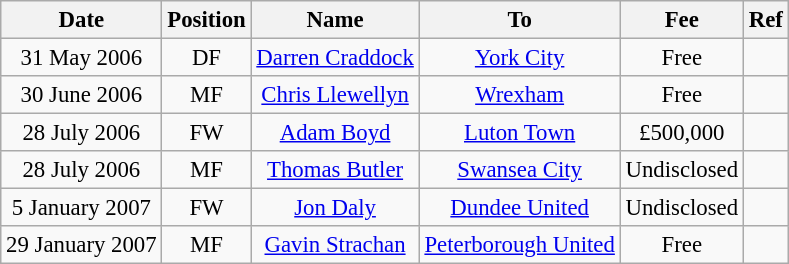<table class="wikitable" style="font-size: 95%; text-align: center;">
<tr>
<th>Date</th>
<th>Position</th>
<th>Name</th>
<th>To</th>
<th>Fee</th>
<th>Ref</th>
</tr>
<tr>
<td>31 May 2006</td>
<td>DF</td>
<td><a href='#'>Darren Craddock</a></td>
<td><a href='#'>York City</a></td>
<td>Free</td>
<td></td>
</tr>
<tr>
<td>30 June 2006</td>
<td>MF</td>
<td><a href='#'>Chris Llewellyn</a></td>
<td><a href='#'>Wrexham</a></td>
<td>Free</td>
<td></td>
</tr>
<tr>
<td>28 July 2006</td>
<td>FW</td>
<td><a href='#'>Adam Boyd</a></td>
<td><a href='#'>Luton Town</a></td>
<td>£500,000</td>
<td></td>
</tr>
<tr>
<td>28 July 2006</td>
<td>MF</td>
<td><a href='#'>Thomas Butler</a></td>
<td><a href='#'>Swansea City</a></td>
<td>Undisclosed</td>
<td></td>
</tr>
<tr>
<td>5 January 2007</td>
<td>FW</td>
<td><a href='#'>Jon Daly</a></td>
<td><a href='#'>Dundee United</a></td>
<td>Undisclosed</td>
<td></td>
</tr>
<tr>
<td>29 January 2007</td>
<td>MF</td>
<td><a href='#'>Gavin Strachan</a></td>
<td><a href='#'>Peterborough United</a></td>
<td>Free</td>
<td></td>
</tr>
</table>
